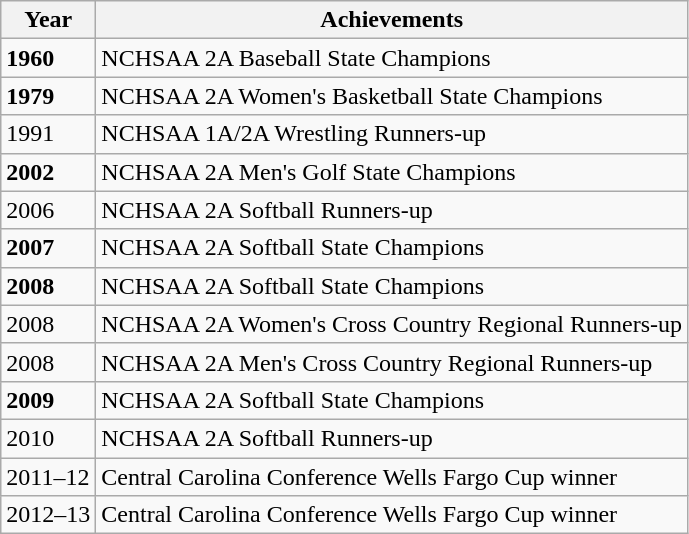<table class=wikitable>
<tr>
<th>Year</th>
<th>Achievements</th>
</tr>
<tr>
<td><strong>1960</strong></td>
<td>NCHSAA 2A Baseball State Champions</td>
</tr>
<tr>
<td><strong>1979</strong></td>
<td>NCHSAA 2A Women's Basketball State Champions</td>
</tr>
<tr>
<td>1991</td>
<td>NCHSAA 1A/2A Wrestling Runners-up</td>
</tr>
<tr>
<td><strong>2002</strong></td>
<td>NCHSAA 2A Men's Golf State Champions</td>
</tr>
<tr>
<td>2006</td>
<td>NCHSAA 2A Softball Runners-up</td>
</tr>
<tr>
<td><strong>2007</strong></td>
<td>NCHSAA 2A Softball State Champions</td>
</tr>
<tr>
<td><strong>2008</strong></td>
<td>NCHSAA 2A Softball State Champions</td>
</tr>
<tr>
<td>2008</td>
<td>NCHSAA 2A Women's Cross Country Regional Runners-up</td>
</tr>
<tr>
<td>2008</td>
<td>NCHSAA 2A Men's Cross Country Regional Runners-up</td>
</tr>
<tr>
<td><strong>2009</strong></td>
<td>NCHSAA 2A Softball State Champions</td>
</tr>
<tr>
<td>2010</td>
<td>NCHSAA 2A Softball Runners-up</td>
</tr>
<tr>
<td>2011–12</td>
<td>Central Carolina Conference Wells Fargo Cup winner</td>
</tr>
<tr>
<td>2012–13</td>
<td>Central Carolina Conference Wells Fargo Cup winner</td>
</tr>
</table>
